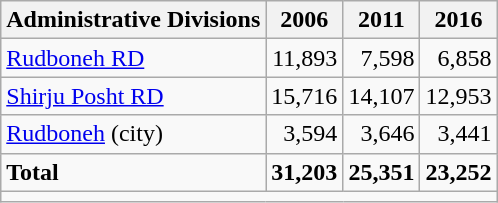<table class="wikitable">
<tr>
<th>Administrative Divisions</th>
<th>2006</th>
<th>2011</th>
<th>2016</th>
</tr>
<tr>
<td><a href='#'>Rudboneh RD</a></td>
<td style="text-align: right;">11,893</td>
<td style="text-align: right;">7,598</td>
<td style="text-align: right;">6,858</td>
</tr>
<tr>
<td><a href='#'>Shirju Posht RD</a></td>
<td style="text-align: right;">15,716</td>
<td style="text-align: right;">14,107</td>
<td style="text-align: right;">12,953</td>
</tr>
<tr>
<td><a href='#'>Rudboneh</a> (city)</td>
<td style="text-align: right;">3,594</td>
<td style="text-align: right;">3,646</td>
<td style="text-align: right;">3,441</td>
</tr>
<tr>
<td><strong>Total</strong></td>
<td style="text-align: right;"><strong>31,203</strong></td>
<td style="text-align: right;"><strong>25,351</strong></td>
<td style="text-align: right;"><strong>23,252</strong></td>
</tr>
<tr>
<td colspan=4></td>
</tr>
</table>
